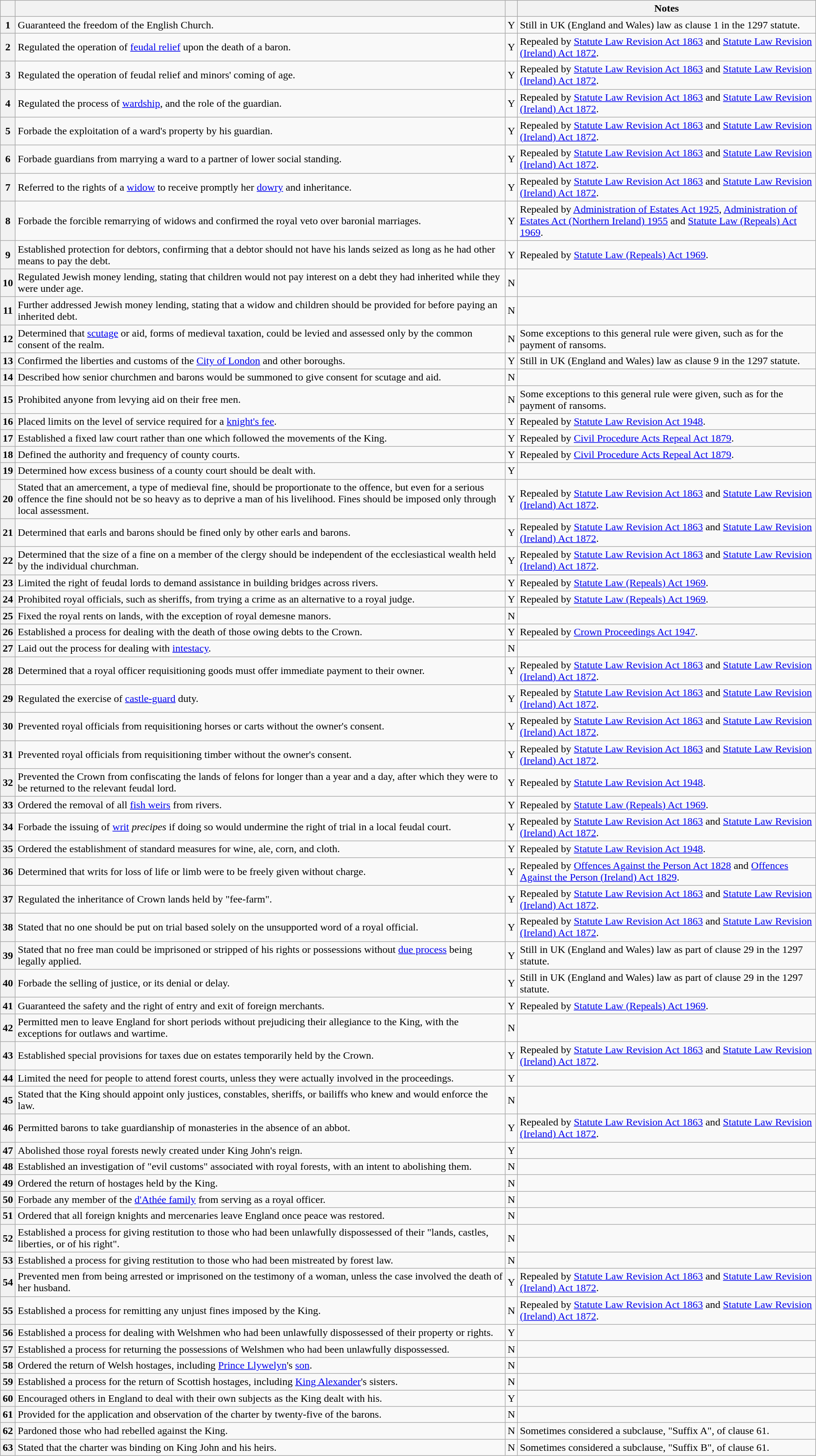<table class="wikitable sortable" style="width:100%;">
<tr>
<th scope="col"></th>
<th scope="col"></th>
<th scope="col"></th>
<th scope="col">Notes</th>
</tr>
<tr>
<th scope="row">1</th>
<td>Guaranteed the freedom of the English Church.</td>
<td>Y</td>
<td>Still in UK (England and Wales) law as clause 1 in the 1297 statute.</td>
</tr>
<tr>
<th scope="row">2</th>
<td>Regulated the operation of <a href='#'>feudal relief</a> upon the death of a baron.</td>
<td>Y</td>
<td>Repealed by <a href='#'>Statute Law Revision Act 1863</a> and <a href='#'>Statute Law Revision (Ireland) Act 1872</a>.</td>
</tr>
<tr>
<th scope="row">3</th>
<td>Regulated the operation of feudal relief and minors' coming of age.</td>
<td>Y</td>
<td>Repealed by <a href='#'>Statute Law Revision Act 1863</a> and <a href='#'>Statute Law Revision (Ireland) Act 1872</a>.</td>
</tr>
<tr>
<th scope="row">4</th>
<td>Regulated the process of <a href='#'>wardship</a>, and the role of the guardian.</td>
<td>Y</td>
<td>Repealed by <a href='#'>Statute Law Revision Act 1863</a> and <a href='#'>Statute Law Revision (Ireland) Act 1872</a>.</td>
</tr>
<tr>
<th scope="row">5</th>
<td>Forbade the exploitation of a ward's property by his guardian.</td>
<td>Y</td>
<td>Repealed by <a href='#'>Statute Law Revision Act 1863</a> and <a href='#'>Statute Law Revision (Ireland) Act 1872</a>.</td>
</tr>
<tr>
<th scope="row">6</th>
<td>Forbade guardians from marrying a ward to a partner of lower social standing.</td>
<td>Y</td>
<td>Repealed by <a href='#'>Statute Law Revision Act 1863</a> and <a href='#'>Statute Law Revision (Ireland) Act 1872</a>.</td>
</tr>
<tr>
<th scope="row">7</th>
<td>Referred to the rights of a <a href='#'>widow</a> to receive promptly her <a href='#'>dowry</a> and inheritance.</td>
<td>Y</td>
<td>Repealed by <a href='#'>Statute Law Revision Act 1863</a> and <a href='#'>Statute Law Revision (Ireland) Act 1872</a>.</td>
</tr>
<tr>
<th scope="row">8</th>
<td>Forbade the forcible remarrying of widows and confirmed the royal veto over baronial marriages.</td>
<td>Y</td>
<td>Repealed by <a href='#'>Administration of Estates Act 1925</a>, <a href='#'>Administration of Estates Act (Northern Ireland) 1955</a> and <a href='#'>Statute Law (Repeals) Act 1969</a>.</td>
</tr>
<tr>
<th scope="row">9</th>
<td>Established protection for debtors, confirming that a debtor should not have his lands seized as long as he had other means to pay the debt.</td>
<td>Y</td>
<td>Repealed by <a href='#'>Statute Law (Repeals) Act 1969</a>.</td>
</tr>
<tr>
<th scope="row">10</th>
<td>Regulated Jewish money lending, stating that children would not pay interest on a debt they had inherited while they were under age.</td>
<td>N</td>
<td></td>
</tr>
<tr>
<th scope="row">11</th>
<td>Further addressed Jewish money lending, stating that a widow and children should be provided for before paying an inherited debt.</td>
<td>N</td>
<td></td>
</tr>
<tr>
<th scope="row">12</th>
<td>Determined that <a href='#'>scutage</a> or aid, forms of medieval taxation, could be levied and assessed only by the common consent of the realm.</td>
<td>N</td>
<td>Some exceptions to this general rule were given, such as for the payment of ransoms.</td>
</tr>
<tr>
<th scope="row">13</th>
<td>Confirmed the liberties and customs of the <a href='#'>City of London</a> and other boroughs.</td>
<td>Y</td>
<td>Still in UK (England and Wales) law as clause 9 in the 1297 statute.</td>
</tr>
<tr>
<th scope="row">14</th>
<td>Described how senior churchmen and barons would be summoned to give consent for scutage and aid.</td>
<td>N</td>
<td></td>
</tr>
<tr>
<th scope="row">15</th>
<td>Prohibited anyone from levying aid on their free men.</td>
<td>N</td>
<td>Some exceptions to this general rule were given, such as for the payment of ransoms.</td>
</tr>
<tr>
<th scope="row">16</th>
<td>Placed limits on the level of service required for a <a href='#'>knight's fee</a>.</td>
<td>Y</td>
<td>Repealed by <a href='#'>Statute Law Revision Act 1948</a>.</td>
</tr>
<tr>
<th scope="row">17</th>
<td>Established a fixed law court rather than one which followed the movements of the King.</td>
<td>Y</td>
<td>Repealed by <a href='#'>Civil Procedure Acts Repeal Act 1879</a>.</td>
</tr>
<tr>
<th scope="row">18</th>
<td>Defined the authority and frequency of county courts.</td>
<td>Y</td>
<td>Repealed by <a href='#'>Civil Procedure Acts Repeal Act 1879</a>.</td>
</tr>
<tr>
<th scope="row">19</th>
<td>Determined how excess business of a county court should be dealt with.</td>
<td>Y</td>
<td></td>
</tr>
<tr>
<th scope="row">20</th>
<td>Stated that an amercement, a type of medieval fine, should be proportionate to the offence, but even for a serious offence the fine should not be so heavy as to deprive a man of his livelihood. Fines should be imposed only through local assessment.</td>
<td>Y</td>
<td>Repealed by <a href='#'>Statute Law Revision Act 1863</a> and <a href='#'>Statute Law Revision (Ireland) Act 1872</a>.</td>
</tr>
<tr>
<th scope="row">21</th>
<td>Determined that earls and barons should be fined only by other earls and barons.</td>
<td>Y</td>
<td>Repealed by <a href='#'>Statute Law Revision Act 1863</a> and <a href='#'>Statute Law Revision (Ireland) Act 1872</a>.</td>
</tr>
<tr>
<th scope="row">22</th>
<td>Determined that the size of a fine on a member of the clergy should be independent of the ecclesiastical wealth held by the individual churchman.</td>
<td>Y</td>
<td>Repealed by <a href='#'>Statute Law Revision Act 1863</a> and <a href='#'>Statute Law Revision (Ireland) Act 1872</a>.</td>
</tr>
<tr>
<th scope="row">23</th>
<td>Limited the right of feudal lords to demand assistance in building bridges across rivers.</td>
<td>Y</td>
<td>Repealed by <a href='#'>Statute Law (Repeals) Act 1969</a>.</td>
</tr>
<tr>
<th scope="row">24</th>
<td>Prohibited royal officials, such as sheriffs, from trying a crime as an alternative to a royal judge.</td>
<td>Y</td>
<td>Repealed by <a href='#'>Statute Law (Repeals) Act 1969</a>.</td>
</tr>
<tr>
<th scope="row">25</th>
<td>Fixed the royal rents on lands, with the exception of royal demesne manors.</td>
<td>N</td>
<td></td>
</tr>
<tr>
<th scope="row">26</th>
<td>Established a process for dealing with the death of those owing debts to the Crown.</td>
<td>Y</td>
<td>Repealed by <a href='#'>Crown Proceedings Act 1947</a>.</td>
</tr>
<tr>
<th scope="row">27</th>
<td>Laid out the process for dealing with <a href='#'>intestacy</a>.</td>
<td>N</td>
</tr>
<tr>
<th scope="row">28</th>
<td>Determined that a royal officer requisitioning goods must offer immediate payment to their owner.</td>
<td>Y</td>
<td>Repealed by <a href='#'>Statute Law Revision Act 1863</a> and <a href='#'>Statute Law Revision (Ireland) Act 1872</a>.</td>
</tr>
<tr>
<th scope="row">29</th>
<td>Regulated the exercise of <a href='#'>castle-guard</a> duty.</td>
<td>Y</td>
<td>Repealed by <a href='#'>Statute Law Revision Act 1863</a> and <a href='#'>Statute Law Revision (Ireland) Act 1872</a>.</td>
</tr>
<tr>
<th scope="row">30</th>
<td>Prevented royal officials from requisitioning horses or carts without the owner's consent.</td>
<td>Y</td>
<td>Repealed by <a href='#'>Statute Law Revision Act 1863</a> and <a href='#'>Statute Law Revision (Ireland) Act 1872</a>.</td>
</tr>
<tr>
<th scope="row">31</th>
<td>Prevented royal officials from requisitioning timber without the owner's consent.</td>
<td>Y</td>
<td>Repealed by <a href='#'>Statute Law Revision Act 1863</a> and <a href='#'>Statute Law Revision (Ireland) Act 1872</a>.</td>
</tr>
<tr>
<th scope="row">32</th>
<td>Prevented the Crown from confiscating the lands of felons for longer than a year and a day, after which they were to be returned to the relevant feudal lord.</td>
<td>Y</td>
<td>Repealed by <a href='#'>Statute Law Revision Act 1948</a>.</td>
</tr>
<tr>
<th scope="row">33</th>
<td>Ordered the removal of all <a href='#'>fish weirs</a> from rivers.</td>
<td>Y</td>
<td>Repealed by <a href='#'>Statute Law (Repeals) Act 1969</a>.</td>
</tr>
<tr>
<th scope="row">34</th>
<td>Forbade the issuing of <a href='#'>writ</a> <em>precipes</em> if doing so would undermine the right of trial in a local feudal court.</td>
<td>Y</td>
<td>Repealed by <a href='#'>Statute Law Revision Act 1863</a> and <a href='#'>Statute Law Revision (Ireland) Act 1872</a>.</td>
</tr>
<tr>
<th scope="row">35</th>
<td>Ordered the establishment of standard measures for wine, ale, corn, and cloth.</td>
<td>Y</td>
<td>Repealed by <a href='#'>Statute Law Revision Act 1948</a>.</td>
</tr>
<tr>
<th scope="row">36</th>
<td>Determined that writs for loss of life or limb were to be freely given without charge.</td>
<td>Y</td>
<td>Repealed by <a href='#'>Offences Against the Person Act 1828</a> and <a href='#'>Offences Against the Person (Ireland) Act 1829</a>.</td>
</tr>
<tr>
<th scope="row">37</th>
<td>Regulated the inheritance of Crown lands held by "fee-farm".</td>
<td>Y</td>
<td>Repealed by <a href='#'>Statute Law Revision Act 1863</a> and <a href='#'>Statute Law Revision (Ireland) Act 1872</a>.</td>
</tr>
<tr>
<th scope="row">38</th>
<td>Stated that no one should be put on trial based solely on the unsupported word of a royal official.</td>
<td>Y</td>
<td>Repealed by <a href='#'>Statute Law Revision Act 1863</a> and <a href='#'>Statute Law Revision (Ireland) Act 1872</a>.</td>
</tr>
<tr>
<th scope="row">39</th>
<td>Stated that no free man could be imprisoned or stripped of his rights or possessions without <a href='#'>due process</a> being legally applied.</td>
<td>Y</td>
<td>Still in UK (England and Wales) law as part of clause 29 in the 1297 statute.</td>
</tr>
<tr>
<th scope="row">40</th>
<td>Forbade the selling of justice, or its denial or delay.</td>
<td>Y</td>
<td>Still in UK (England and Wales) law as part of clause 29 in the 1297 statute.</td>
</tr>
<tr>
<th scope="row">41</th>
<td>Guaranteed the safety and the right of entry and exit of foreign merchants.</td>
<td>Y</td>
<td>Repealed by <a href='#'>Statute Law (Repeals) Act 1969</a>.</td>
</tr>
<tr>
<th scope="row">42</th>
<td>Permitted men to leave England for short periods without prejudicing their allegiance to the King, with the exceptions for outlaws and wartime.</td>
<td>N</td>
<td></td>
</tr>
<tr>
<th scope="row">43</th>
<td>Established special provisions for taxes due on estates temporarily held by the Crown.</td>
<td>Y</td>
<td>Repealed by <a href='#'>Statute Law Revision Act 1863</a> and <a href='#'>Statute Law Revision (Ireland) Act 1872</a>.</td>
</tr>
<tr>
<th scope="row">44</th>
<td>Limited the need for people to attend forest courts, unless they were actually involved in the proceedings.</td>
<td>Y</td>
<td></td>
</tr>
<tr>
<th scope="row">45</th>
<td>Stated that the King should appoint only justices, constables, sheriffs, or bailiffs who knew and would enforce the law.</td>
<td>N</td>
<td></td>
</tr>
<tr>
<th scope="row">46</th>
<td>Permitted barons to take guardianship of monasteries in the absence of an abbot.</td>
<td>Y</td>
<td>Repealed by <a href='#'>Statute Law Revision Act 1863</a> and <a href='#'>Statute Law Revision (Ireland) Act 1872</a>.</td>
</tr>
<tr>
<th scope="row">47</th>
<td>Abolished those royal forests newly created under King John's reign.</td>
<td>Y</td>
<td></td>
</tr>
<tr>
<th scope="row">48</th>
<td>Established an investigation of "evil customs" associated with royal forests, with an intent to abolishing them.</td>
<td>N</td>
<td></td>
</tr>
<tr>
<th scope="row">49</th>
<td>Ordered the return of hostages held by the King.</td>
<td>N</td>
<td></td>
</tr>
<tr>
<th scope="row">50</th>
<td>Forbade any member of the <a href='#'>d'Athée family</a> from serving as a royal officer.</td>
<td>N</td>
<td></td>
</tr>
<tr>
<th scope="row">51</th>
<td>Ordered that all foreign knights and mercenaries leave England once peace was restored.</td>
<td>N</td>
<td></td>
</tr>
<tr>
<th scope="row">52</th>
<td>Established a process for giving restitution to those who had been unlawfully dispossessed of their "lands, castles, liberties, or of his right".</td>
<td>N</td>
<td></td>
</tr>
<tr>
<th scope="row">53</th>
<td>Established a process for giving restitution to those who had been mistreated by forest law.</td>
<td>N</td>
<td></td>
</tr>
<tr>
<th scope="row">54</th>
<td>Prevented men from being arrested or imprisoned on the testimony of a woman, unless the case involved the death of her husband.</td>
<td>Y</td>
<td>Repealed by <a href='#'>Statute Law Revision Act 1863</a> and <a href='#'>Statute Law Revision (Ireland) Act 1872</a>.</td>
</tr>
<tr>
<th scope="row">55</th>
<td>Established a process for remitting any unjust fines imposed by the King.</td>
<td>N</td>
<td>Repealed by <a href='#'>Statute Law Revision Act 1863</a> and <a href='#'>Statute Law Revision (Ireland) Act 1872</a>.</td>
</tr>
<tr>
<th scope="row">56</th>
<td>Established a process for dealing with Welshmen who had been unlawfully dispossessed of their property or rights.</td>
<td>Y</td>
<td></td>
</tr>
<tr>
<th scope="row">57</th>
<td>Established a process for returning the possessions of Welshmen who had been unlawfully dispossessed.</td>
<td>N</td>
<td></td>
</tr>
<tr>
<th scope="row">58</th>
<td>Ordered the return of Welsh hostages, including <a href='#'>Prince Llywelyn</a>'s <a href='#'>son</a>.</td>
<td>N</td>
<td></td>
</tr>
<tr>
<th scope="row">59</th>
<td>Established a process for the return of Scottish hostages, including <a href='#'>King Alexander</a>'s sisters.</td>
<td>N</td>
<td></td>
</tr>
<tr>
<th scope="row">60</th>
<td>Encouraged others in England to deal with their own subjects as the King dealt with his.</td>
<td>Y</td>
<td></td>
</tr>
<tr>
<th scope="row">61</th>
<td>Provided for the application and observation of the charter by twenty-five of the barons.</td>
<td>N</td>
<td></td>
</tr>
<tr>
<th scope="row">62</th>
<td>Pardoned those who had rebelled against the King.</td>
<td>N</td>
<td>Sometimes considered a subclause, "Suffix A", of clause 61.</td>
</tr>
<tr>
<th scope="row">63</th>
<td>Stated that the charter was binding on King John and his heirs.</td>
<td>N</td>
<td>Sometimes considered a subclause, "Suffix B", of clause 61.</td>
</tr>
</table>
